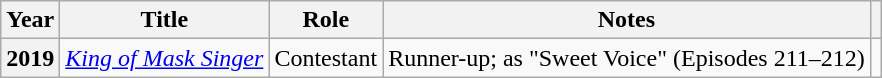<table class="wikitable plainrowheaders">
<tr>
<th scope="col">Year</th>
<th scope="col">Title</th>
<th scope="col">Role</th>
<th scope="col">Notes</th>
<th scope="col"></th>
</tr>
<tr>
<th scope="row">2019</th>
<td><em><a href='#'>King of Mask Singer</a></em></td>
<td>Contestant</td>
<td>Runner-up; as "Sweet Voice" (Episodes 211–212)</td>
<td style="text-align:center"></td>
</tr>
</table>
